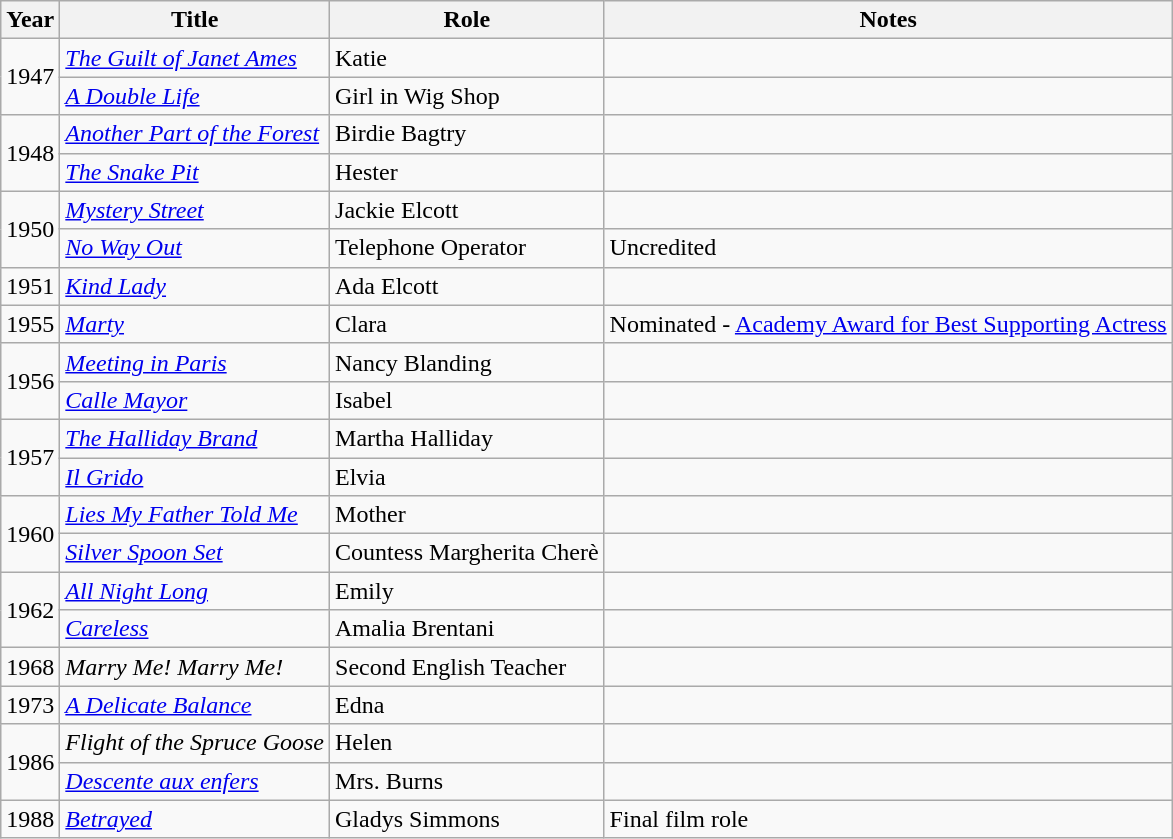<table class="wikitable sortable">
<tr>
<th>Year</th>
<th>Title</th>
<th>Role</th>
<th>Notes</th>
</tr>
<tr>
<td rowspan=2>1947</td>
<td><em><a href='#'>The Guilt of Janet Ames</a></em></td>
<td>Katie</td>
<td></td>
</tr>
<tr>
<td><em><a href='#'>A Double Life</a></em></td>
<td>Girl in Wig Shop</td>
<td></td>
</tr>
<tr>
<td rowspan=2>1948</td>
<td><em><a href='#'>Another Part of the Forest</a></em></td>
<td>Birdie Bagtry</td>
<td></td>
</tr>
<tr>
<td><em><a href='#'>The Snake Pit</a></em></td>
<td>Hester</td>
<td></td>
</tr>
<tr>
<td rowspan=2>1950</td>
<td><em><a href='#'>Mystery Street</a></em></td>
<td>Jackie Elcott</td>
<td></td>
</tr>
<tr>
<td><em><a href='#'>No Way Out</a></em></td>
<td>Telephone Operator</td>
<td>Uncredited</td>
</tr>
<tr>
<td>1951</td>
<td><em><a href='#'>Kind Lady</a></em></td>
<td>Ada Elcott</td>
<td></td>
</tr>
<tr>
<td>1955</td>
<td><em><a href='#'>Marty</a></em></td>
<td>Clara</td>
<td>Nominated - <a href='#'>Academy Award for Best Supporting Actress</a></td>
</tr>
<tr>
<td rowspan=2>1956</td>
<td><em><a href='#'>Meeting in Paris</a></em></td>
<td>Nancy Blanding</td>
<td></td>
</tr>
<tr>
<td><em><a href='#'>Calle Mayor</a></em></td>
<td>Isabel</td>
<td></td>
</tr>
<tr>
<td rowspan=2>1957</td>
<td><em><a href='#'>The Halliday Brand</a></em></td>
<td>Martha Halliday</td>
<td></td>
</tr>
<tr>
<td><em><a href='#'>Il Grido</a></em></td>
<td>Elvia</td>
<td></td>
</tr>
<tr>
<td rowspan=2>1960</td>
<td><em><a href='#'>Lies My Father Told Me</a></em></td>
<td>Mother</td>
<td></td>
</tr>
<tr>
<td><em><a href='#'>Silver Spoon Set</a></em></td>
<td>Countess Margherita Cherè</td>
<td></td>
</tr>
<tr>
<td rowspan=2>1962</td>
<td><em><a href='#'>All Night Long</a></em></td>
<td>Emily</td>
<td></td>
</tr>
<tr>
<td><em><a href='#'>Careless</a></em></td>
<td>Amalia Brentani</td>
<td></td>
</tr>
<tr>
<td>1968</td>
<td><em>Marry Me! Marry Me!</em></td>
<td>Second English Teacher</td>
<td></td>
</tr>
<tr>
<td>1973</td>
<td><em><a href='#'>A Delicate Balance</a></em></td>
<td>Edna</td>
<td></td>
</tr>
<tr>
<td rowspan=2>1986</td>
<td><em>Flight of the Spruce Goose</em></td>
<td>Helen</td>
<td></td>
</tr>
<tr>
<td><em><a href='#'>Descente aux enfers</a></em></td>
<td>Mrs. Burns</td>
<td></td>
</tr>
<tr>
<td>1988</td>
<td><em><a href='#'>Betrayed</a></em></td>
<td>Gladys Simmons</td>
<td>Final film role</td>
</tr>
</table>
